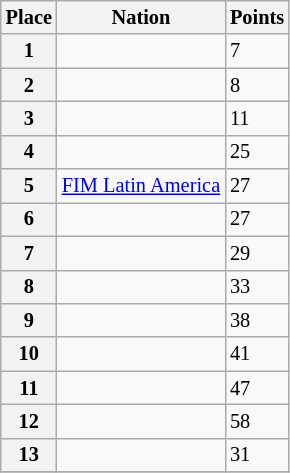<table class="wikitable" style="font-size: 85%">
<tr>
<th>Place</th>
<th>Nation</th>
<th>Points</th>
</tr>
<tr>
<th>1</th>
<td></td>
<td>7</td>
</tr>
<tr>
<th>2</th>
<td></td>
<td>8</td>
</tr>
<tr>
<th>3</th>
<td></td>
<td>11</td>
</tr>
<tr>
<th>4</th>
<td></td>
<td>25</td>
</tr>
<tr>
<th>5</th>
<td><a href='#'>FIM Latin America</a></td>
<td>27</td>
</tr>
<tr>
<th>6</th>
<td></td>
<td>27</td>
</tr>
<tr>
<th>7</th>
<td></td>
<td>29</td>
</tr>
<tr>
<th>8</th>
<td></td>
<td>33</td>
</tr>
<tr>
<th>9</th>
<td></td>
<td>38</td>
</tr>
<tr>
<th>10</th>
<td></td>
<td>41</td>
</tr>
<tr>
<th>11</th>
<td></td>
<td>47</td>
</tr>
<tr>
<th>12</th>
<td></td>
<td>58</td>
</tr>
<tr>
<th>13</th>
<td></td>
<td>31</td>
</tr>
<tr>
</tr>
</table>
